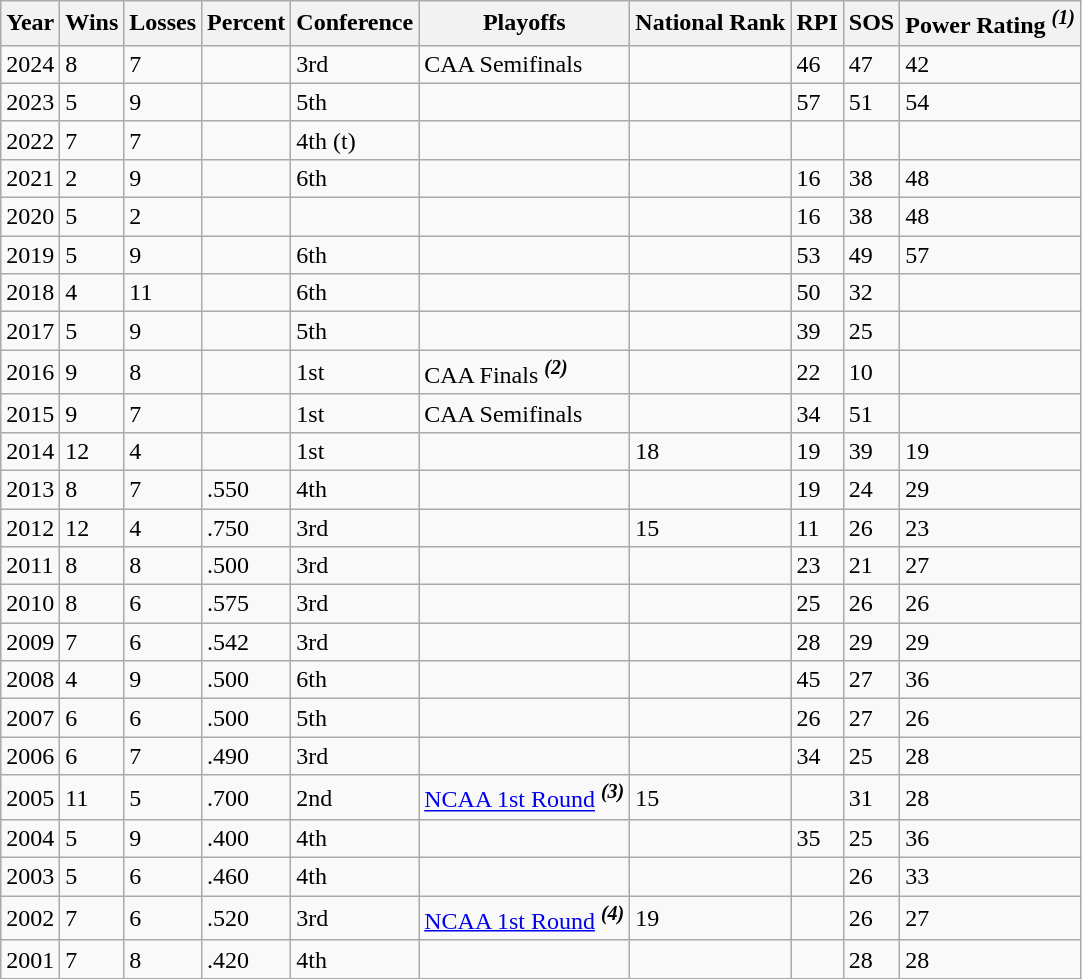<table class="wikitable sortable">
<tr>
<th>Year</th>
<th>Wins</th>
<th>Losses</th>
<th>Percent</th>
<th>Conference</th>
<th>Playoffs</th>
<th>National Rank</th>
<th>RPI</th>
<th>SOS</th>
<th>Power Rating  <sup><strong><em>(1)</em></strong></sup></th>
</tr>
<tr>
<td>2024</td>
<td>8</td>
<td>7</td>
<td></td>
<td>3rd</td>
<td>CAA Semifinals</td>
<td></td>
<td>46</td>
<td>47</td>
<td>42</td>
</tr>
<tr>
<td>2023</td>
<td>5</td>
<td>9</td>
<td></td>
<td>5th</td>
<td></td>
<td></td>
<td>57</td>
<td>51</td>
<td>54</td>
</tr>
<tr>
<td>2022</td>
<td>7</td>
<td>7</td>
<td></td>
<td>4th (t)</td>
<td></td>
<td></td>
<td></td>
<td></td>
<td></td>
</tr>
<tr>
<td>2021</td>
<td>2</td>
<td>9</td>
<td></td>
<td>6th</td>
<td></td>
<td></td>
<td>16</td>
<td>38</td>
<td>48</td>
</tr>
<tr>
<td>2020</td>
<td>5</td>
<td>2</td>
<td></td>
<td></td>
<td></td>
<td></td>
<td>16</td>
<td>38</td>
<td>48</td>
</tr>
<tr>
<td>2019</td>
<td>5</td>
<td>9</td>
<td></td>
<td>6th</td>
<td></td>
<td></td>
<td>53</td>
<td>49</td>
<td>57</td>
</tr>
<tr>
<td>2018</td>
<td>4</td>
<td>11</td>
<td></td>
<td>6th</td>
<td></td>
<td></td>
<td>50</td>
<td>32</td>
<td></td>
</tr>
<tr>
<td>2017</td>
<td>5</td>
<td>9</td>
<td></td>
<td>5th</td>
<td></td>
<td></td>
<td>39</td>
<td>25</td>
<td></td>
</tr>
<tr>
<td>2016</td>
<td>9</td>
<td>8</td>
<td></td>
<td>1st</td>
<td>CAA Finals  <sup><strong><em>(2)</em></strong></sup></td>
<td></td>
<td>22</td>
<td>10</td>
<td></td>
</tr>
<tr>
<td>2015</td>
<td>9</td>
<td>7</td>
<td></td>
<td>1st</td>
<td>CAA Semifinals</td>
<td></td>
<td>34</td>
<td>51</td>
<td></td>
</tr>
<tr>
<td>2014</td>
<td>12</td>
<td>4</td>
<td></td>
<td>1st</td>
<td></td>
<td>18</td>
<td>19</td>
<td>39</td>
<td>19</td>
</tr>
<tr>
<td>2013</td>
<td>8</td>
<td>7</td>
<td>.550</td>
<td>4th</td>
<td></td>
<td></td>
<td>19</td>
<td>24</td>
<td>29</td>
</tr>
<tr>
<td>2012</td>
<td>12</td>
<td>4</td>
<td>.750</td>
<td>3rd</td>
<td></td>
<td>15</td>
<td>11</td>
<td>26</td>
<td>23</td>
</tr>
<tr>
<td>2011</td>
<td>8</td>
<td>8</td>
<td>.500</td>
<td>3rd</td>
<td></td>
<td></td>
<td>23</td>
<td>21</td>
<td>27</td>
</tr>
<tr>
<td>2010</td>
<td>8</td>
<td>6</td>
<td>.575</td>
<td>3rd</td>
<td></td>
<td></td>
<td>25</td>
<td>26</td>
<td>26</td>
</tr>
<tr>
<td>2009</td>
<td>7</td>
<td>6</td>
<td>.542</td>
<td>3rd</td>
<td></td>
<td></td>
<td>28</td>
<td>29</td>
<td>29</td>
</tr>
<tr>
<td>2008</td>
<td>4</td>
<td>9</td>
<td>.500</td>
<td>6th</td>
<td></td>
<td></td>
<td>45</td>
<td>27</td>
<td>36</td>
</tr>
<tr>
<td>2007</td>
<td>6</td>
<td>6</td>
<td>.500</td>
<td>5th</td>
<td></td>
<td></td>
<td>26</td>
<td>27</td>
<td>26</td>
</tr>
<tr>
<td>2006</td>
<td>6</td>
<td>7</td>
<td>.490</td>
<td>3rd</td>
<td></td>
<td></td>
<td>34</td>
<td>25</td>
<td>28</td>
</tr>
<tr>
<td>2005</td>
<td>11</td>
<td>5</td>
<td>.700</td>
<td>2nd</td>
<td><a href='#'>NCAA 1st Round</a> <sup><strong><em>(3)</em></strong></sup></td>
<td>15</td>
<td></td>
<td>31</td>
<td>28</td>
</tr>
<tr>
<td>2004</td>
<td>5</td>
<td>9</td>
<td>.400</td>
<td>4th</td>
<td></td>
<td></td>
<td>35</td>
<td>25</td>
<td>36</td>
</tr>
<tr>
<td>2003</td>
<td>5</td>
<td>6</td>
<td>.460</td>
<td>4th</td>
<td></td>
<td></td>
<td></td>
<td>26</td>
<td>33</td>
</tr>
<tr>
<td>2002</td>
<td>7</td>
<td>6</td>
<td>.520</td>
<td>3rd</td>
<td><a href='#'>NCAA 1st Round</a> <sup><strong><em>(4)</em></strong></sup></td>
<td>19</td>
<td></td>
<td>26</td>
<td>27</td>
</tr>
<tr>
<td>2001</td>
<td>7</td>
<td>8</td>
<td>.420</td>
<td>4th</td>
<td></td>
<td></td>
<td></td>
<td>28</td>
<td>28</td>
</tr>
<tr>
</tr>
</table>
